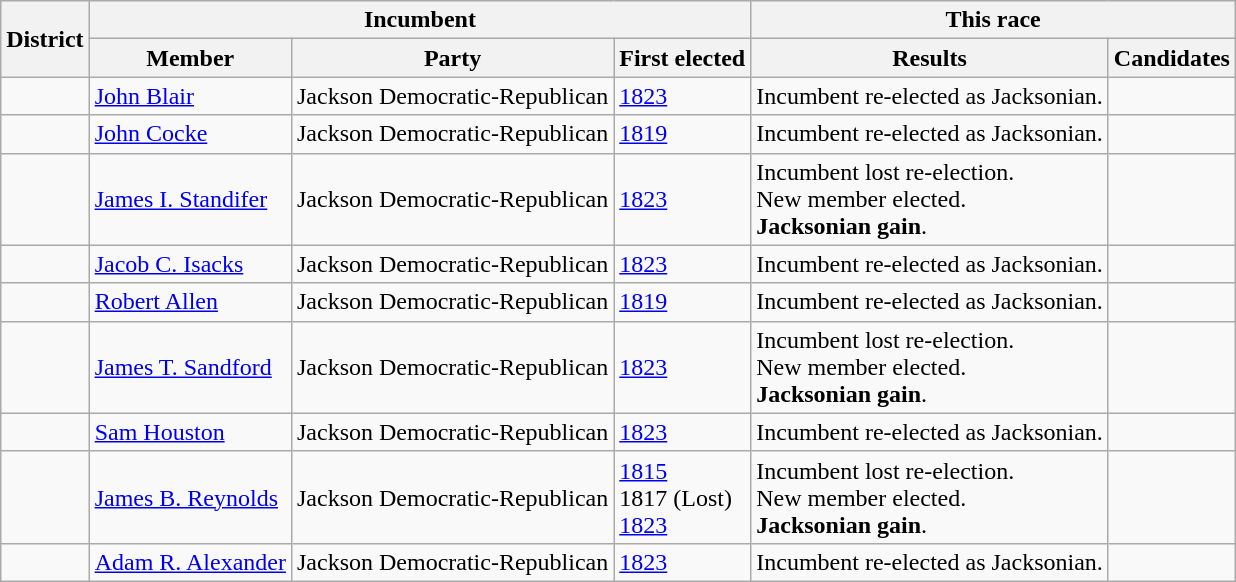<table class=wikitable>
<tr>
<th rowspan=2>District</th>
<th colspan=3>Incumbent</th>
<th colspan=2>This race</th>
</tr>
<tr>
<th>Member</th>
<th>Party</th>
<th>First elected</th>
<th>Results</th>
<th>Candidates</th>
</tr>
<tr>
<td></td>
<td><a href='#'>John Blair</a></td>
<td>Jackson Democratic-Republican</td>
<td><a href='#'>1823</a></td>
<td>Incumbent re-elected as Jacksonian.</td>
<td nowrap></td>
</tr>
<tr>
<td></td>
<td><a href='#'>John Cocke</a></td>
<td>Jackson Democratic-Republican</td>
<td><a href='#'>1819</a></td>
<td>Incumbent re-elected as Jacksonian.</td>
<td nowrap></td>
</tr>
<tr>
<td></td>
<td><a href='#'>James I. Standifer</a></td>
<td>Jackson Democratic-Republican</td>
<td><a href='#'>1823</a></td>
<td>Incumbent lost re-election.<br>New member elected.<br><strong>Jacksonian gain</strong>.</td>
<td nowrap></td>
</tr>
<tr>
<td></td>
<td><a href='#'>Jacob C. Isacks</a></td>
<td>Jackson Democratic-Republican</td>
<td><a href='#'>1823</a></td>
<td>Incumbent re-elected as Jacksonian.</td>
<td nowrap></td>
</tr>
<tr>
<td></td>
<td><a href='#'>Robert Allen</a></td>
<td>Jackson Democratic-Republican</td>
<td><a href='#'>1819</a></td>
<td>Incumbent re-elected as Jacksonian.</td>
<td nowrap></td>
</tr>
<tr>
<td></td>
<td><a href='#'>James T. Sandford</a></td>
<td>Jackson Democratic-Republican</td>
<td><a href='#'>1823</a></td>
<td>Incumbent lost re-election.<br>New member elected.<br><strong>Jacksonian gain</strong>.</td>
<td nowrap></td>
</tr>
<tr>
<td></td>
<td><a href='#'>Sam Houston</a></td>
<td>Jackson Democratic-Republican</td>
<td><a href='#'>1823</a></td>
<td>Incumbent re-elected as Jacksonian.</td>
<td nowrap></td>
</tr>
<tr>
<td></td>
<td><a href='#'>James B. Reynolds</a></td>
<td>Jackson Democratic-Republican</td>
<td><a href='#'>1815</a><br>1817 (Lost)<br><a href='#'>1823</a></td>
<td>Incumbent lost re-election.<br>New member elected.<br><strong>Jacksonian gain</strong>.</td>
<td nowrap></td>
</tr>
<tr>
<td></td>
<td><a href='#'>Adam R. Alexander</a></td>
<td>Jackson Democratic-Republican</td>
<td><a href='#'>1823</a></td>
<td>Incumbent re-elected as Jacksonian.</td>
<td nowrap></td>
</tr>
</table>
